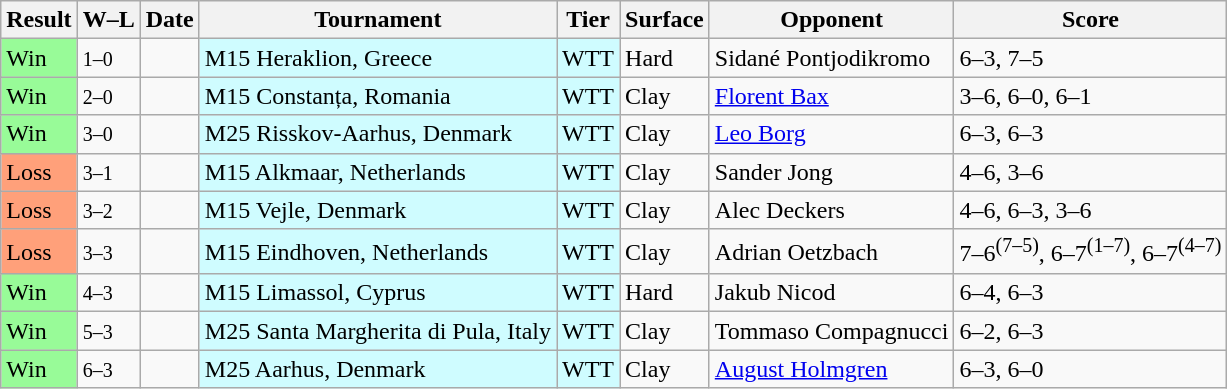<table class="sortable wikitable">
<tr>
<th>Result</th>
<th class="unsortable">W–L</th>
<th>Date</th>
<th>Tournament</th>
<th>Tier</th>
<th>Surface</th>
<th>Opponent</th>
<th class="unsortable">Score</th>
</tr>
<tr>
<td bgcolor=98fb98>Win</td>
<td><small>1–0</small></td>
<td></td>
<td style="background:#cffcff;">M15 Heraklion, Greece</td>
<td style="background:#cffcff;">WTT</td>
<td>Hard</td>
<td> Sidané Pontjodikromo</td>
<td>6–3, 7–5</td>
</tr>
<tr>
<td bgcolor=98fb98>Win</td>
<td><small>2–0</small></td>
<td></td>
<td style="background:#cffcff;">M15 Constanța, Romania</td>
<td style="background:#cffcff;">WTT</td>
<td>Clay</td>
<td> <a href='#'>Florent Bax</a></td>
<td>3–6, 6–0, 6–1</td>
</tr>
<tr>
<td bgcolor=98fb98>Win</td>
<td><small>3–0</small></td>
<td></td>
<td style="background:#cffcff;">M25 Risskov-Aarhus, Denmark</td>
<td style="background:#cffcff;">WTT</td>
<td>Clay</td>
<td> <a href='#'>Leo Borg</a></td>
<td>6–3, 6–3</td>
</tr>
<tr>
<td bgcolor=ffa07a>Loss</td>
<td><small>3–1</small></td>
<td></td>
<td style="background:#cffcff;">M15 Alkmaar, Netherlands</td>
<td style="background:#cffcff;">WTT</td>
<td>Clay</td>
<td> Sander Jong</td>
<td>4–6, 3–6</td>
</tr>
<tr>
<td bgcolor=ffa07a>Loss</td>
<td><small>3–2</small></td>
<td></td>
<td style="background:#cffcff;">M15 Vejle, Denmark</td>
<td style="background:#cffcff;">WTT</td>
<td>Clay</td>
<td> Alec Deckers</td>
<td>4–6, 6–3, 3–6</td>
</tr>
<tr>
<td bgcolor=ffa07a>Loss</td>
<td><small>3–3</small></td>
<td></td>
<td style="background:#cffcff;">M15 Eindhoven, Netherlands</td>
<td style="background:#cffcff;">WTT</td>
<td>Clay</td>
<td> Adrian Oetzbach</td>
<td>7–6<sup>(7–5)</sup>, 6–7<sup>(1–7)</sup>, 6–7<sup>(4–7)</sup></td>
</tr>
<tr>
<td bgcolor=98fb98>Win</td>
<td><small>4–3</small></td>
<td></td>
<td style="background:#cffcff;">M15 Limassol, Cyprus</td>
<td style="background:#cffcff;">WTT</td>
<td>Hard</td>
<td> Jakub Nicod</td>
<td>6–4, 6–3</td>
</tr>
<tr>
<td bgcolor=98fb98>Win</td>
<td><small>5–3</small></td>
<td></td>
<td style="background:#cffcff;">M25 Santa Margherita di Pula, Italy</td>
<td style="background:#cffcff;">WTT</td>
<td>Clay</td>
<td> Tommaso Compagnucci</td>
<td>6–2, 6–3</td>
</tr>
<tr>
<td bgcolor=98fb98>Win</td>
<td><small>6–3</small></td>
<td></td>
<td style="background:#cffcff;">M25 Aarhus, Denmark</td>
<td style="background:#cffcff;">WTT</td>
<td>Clay</td>
<td> <a href='#'>August Holmgren</a></td>
<td>6–3, 6–0</td>
</tr>
</table>
